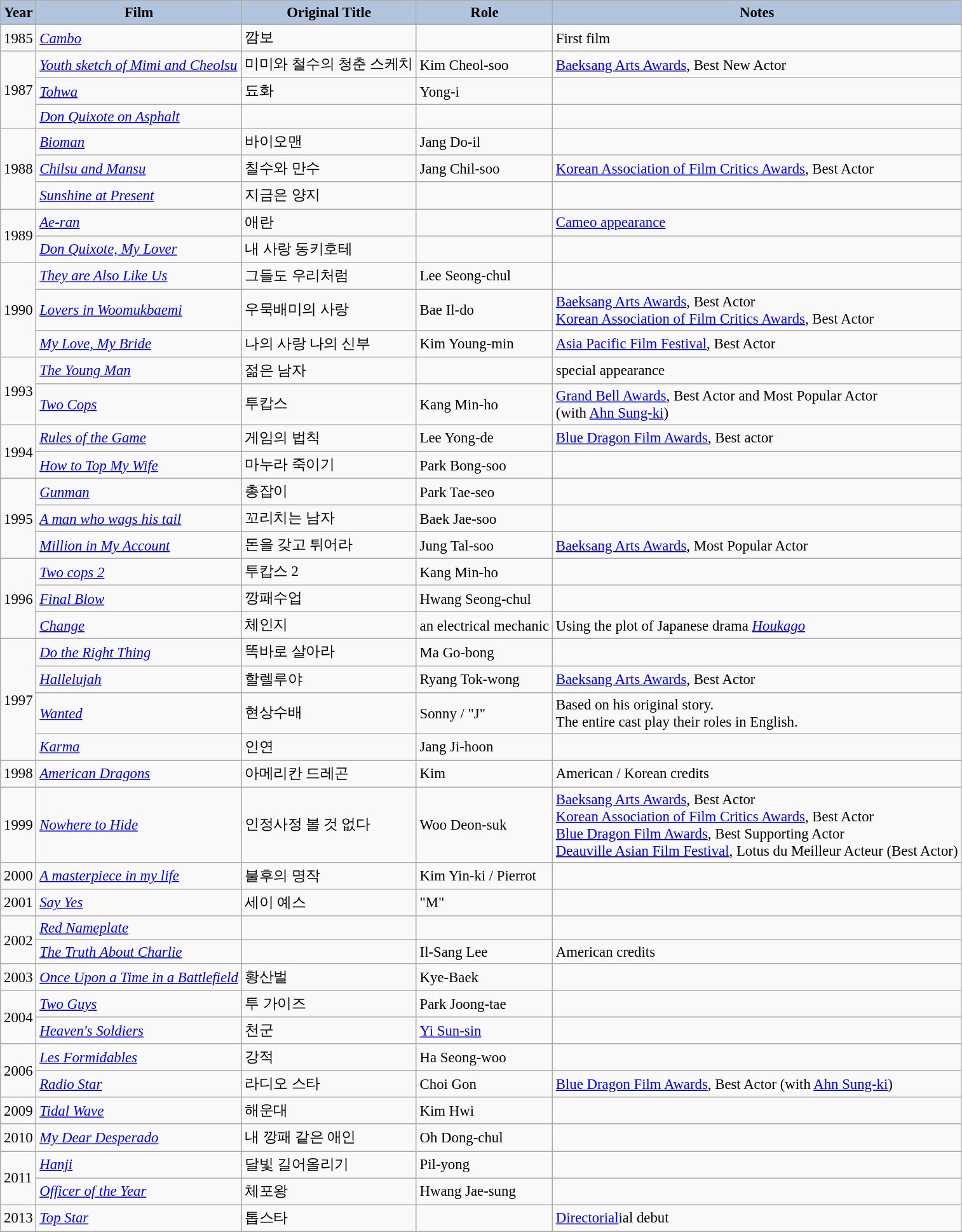<table class="wikitable" style="font-size:95%;">
<tr>
<th style="background:#B0C4DE;">Year</th>
<th style="background:#B0C4DE;">Film</th>
<th style="background:#B0C4DE;">Original Title</th>
<th style="background:#B0C4DE;">Role</th>
<th style="background:#B0C4DE;">Notes</th>
</tr>
<tr>
<td>1985</td>
<td><em><a href='#'>Cambo</a></em></td>
<td>깜보</td>
<td></td>
<td>First film</td>
</tr>
<tr>
<td rowspan="3">1987</td>
<td><em><a href='#'>Youth sketch of Mimi and Cheolsu</a></em></td>
<td>미미와 철수의 청춘 스케치</td>
<td>Kim Cheol-soo</td>
<td><a href='#'>Baeksang Arts Awards</a>, Best New Actor</td>
</tr>
<tr>
<td><em><a href='#'>Tohwa</a></em></td>
<td>됴화</td>
<td>Yong-i</td>
<td></td>
</tr>
<tr>
<td><em><a href='#'>Don Quixote on Asphalt</a></em></td>
<td></td>
<td></td>
<td></td>
</tr>
<tr>
<td rowspan="3">1988</td>
<td><em><a href='#'>Bioman</a></em></td>
<td>바이오맨</td>
<td>Jang Do-il</td>
<td></td>
</tr>
<tr>
<td><em><a href='#'>Chilsu and Mansu</a></em></td>
<td>칠수와 만수</td>
<td>Jang Chil-soo</td>
<td><a href='#'>Korean Association of Film Critics Awards</a>, Best Actor</td>
</tr>
<tr>
<td><em><a href='#'>Sunshine at Present</a></em></td>
<td>지금은 양지</td>
<td></td>
<td></td>
</tr>
<tr>
<td rowspan="2">1989</td>
<td><em><a href='#'>Ae-ran</a></em></td>
<td>애란</td>
<td></td>
<td><a href='#'>Cameo appearance</a></td>
</tr>
<tr>
<td><em><a href='#'>Don Quixote, My Lover</a></em></td>
<td>내 사랑 동키호테</td>
<td></td>
<td></td>
</tr>
<tr>
<td rowspan="3">1990</td>
<td><em><a href='#'>They are Also Like Us</a></em></td>
<td>그들도 우리처럼</td>
<td>Lee Seong-chul</td>
<td></td>
</tr>
<tr>
<td><em><a href='#'>Lovers in Woomukbaemi</a></em></td>
<td>우묵배미의 사랑</td>
<td>Bae Il-do</td>
<td><a href='#'>Baeksang Arts Awards</a>, Best Actor<br><a href='#'>Korean Association of Film Critics Awards</a>, Best Actor</td>
</tr>
<tr>
<td><em><a href='#'>My Love, My Bride</a></em></td>
<td>나의 사랑 나의 신부</td>
<td>Kim Young-min</td>
<td><a href='#'>Asia Pacific Film Festival</a>, Best Actor</td>
</tr>
<tr>
<td rowspan="2">1993</td>
<td><em><a href='#'>The Young Man</a></em></td>
<td>젊은 남자</td>
<td></td>
<td>special appearance</td>
</tr>
<tr>
<td><em><a href='#'>Two Cops</a></em></td>
<td>투캅스</td>
<td>Kang Min-ho</td>
<td><a href='#'>Grand Bell Awards</a>, Best Actor and Most Popular Actor<br>(with <a href='#'>Ahn Sung-ki</a>)</td>
</tr>
<tr>
<td rowspan="2">1994</td>
<td><em><a href='#'>Rules of the Game</a></em></td>
<td>게임의 법칙</td>
<td>Lee Yong-de</td>
<td><a href='#'>Blue Dragon Film Awards</a>, Best actor</td>
</tr>
<tr>
<td><em><a href='#'>How to Top My Wife</a></em></td>
<td>마누라 죽이기</td>
<td>Park Bong-soo</td>
<td></td>
</tr>
<tr>
<td rowspan="3">1995</td>
<td><em><a href='#'>Gunman</a></em></td>
<td>총잡이</td>
<td>Park Tae-seo</td>
<td></td>
</tr>
<tr>
<td><em><a href='#'>A man who wags his tail</a></em></td>
<td>꼬리치는 남자</td>
<td>Baek Jae-soo</td>
<td></td>
</tr>
<tr>
<td><em><a href='#'>Million in My Account</a></em></td>
<td>돈을 갖고 튀어라</td>
<td>Jung Tal-soo</td>
<td><a href='#'>Baeksang Arts Awards</a>, Most Popular Actor</td>
</tr>
<tr>
<td rowspan="3">1996</td>
<td><em><a href='#'>Two cops 2</a></em></td>
<td>투캅스 2</td>
<td>Kang Min-ho</td>
<td></td>
</tr>
<tr>
<td><em><a href='#'>Final Blow</a></em></td>
<td>깡패수업</td>
<td>Hwang Seong-chul</td>
<td></td>
</tr>
<tr>
<td><em><a href='#'>Change</a></em></td>
<td>체인지</td>
<td>an electrical mechanic</td>
<td>Using the plot of Japanese drama <em><a href='#'>Houkago</a></em></td>
</tr>
<tr>
<td rowspan="4">1997</td>
<td><em><a href='#'>Do the Right Thing</a></em></td>
<td>똑바로 살아라</td>
<td>Ma Go-bong</td>
<td></td>
</tr>
<tr>
<td><em><a href='#'>Hallelujah</a></em></td>
<td>할렐루야</td>
<td>Ryang Tok-wong</td>
<td><a href='#'>Baeksang Arts Awards</a>, Best Actor</td>
</tr>
<tr>
<td><em><a href='#'>Wanted</a></em></td>
<td>현상수배</td>
<td>Sonny / "J"</td>
<td>Based on his original story.<br>The entire cast play their roles in English.</td>
</tr>
<tr>
<td><em><a href='#'>Karma</a></em></td>
<td>인연</td>
<td>Jang Ji-hoon</td>
<td></td>
</tr>
<tr>
<td>1998</td>
<td><em><a href='#'>American Dragons</a></em></td>
<td>아메리칸 드레곤</td>
<td>Kim</td>
<td>American / Korean credits</td>
</tr>
<tr>
<td>1999</td>
<td><em><a href='#'>Nowhere to Hide</a></em></td>
<td>인정사정 볼 것 없다</td>
<td>Woo Deon-suk</td>
<td><a href='#'>Baeksang Arts Awards</a>, Best Actor<br><a href='#'>Korean Association of Film Critics Awards</a>, Best Actor<br><a href='#'>Blue Dragon Film Awards</a>, Best Supporting Actor<br><a href='#'>Deauville Asian Film Festival</a>, Lotus du Meilleur Acteur (Best Actor)</td>
</tr>
<tr>
<td>2000</td>
<td><em><a href='#'>A masterpiece in my life</a></em></td>
<td>불후의 명작</td>
<td>Kim Yin-ki / Pierrot</td>
<td></td>
</tr>
<tr>
<td>2001</td>
<td><em><a href='#'>Say Yes</a></em></td>
<td>세이 예스</td>
<td>"M"</td>
<td></td>
</tr>
<tr>
<td rowspan="2">2002</td>
<td><em><a href='#'>Red Nameplate</a></em></td>
<td></td>
<td></td>
<td></td>
</tr>
<tr>
<td><em><a href='#'>The Truth About Charlie</a></em></td>
<td></td>
<td>Il-Sang Lee</td>
<td>American credits</td>
</tr>
<tr>
<td>2003</td>
<td><em><a href='#'>Once Upon a Time in a Battlefield</a></em></td>
<td>황산벌</td>
<td>Kye-Baek</td>
<td></td>
</tr>
<tr>
<td rowspan="2">2004</td>
<td><em><a href='#'>Two Guys</a></em></td>
<td>투 가이즈</td>
<td>Park Joong-tae</td>
<td></td>
</tr>
<tr>
<td><em><a href='#'>Heaven's Soldiers</a></em></td>
<td>천군</td>
<td><a href='#'>Yi Sun-sin</a></td>
<td></td>
</tr>
<tr>
<td rowspan="2">2006</td>
<td><em><a href='#'>Les Formidables</a></em></td>
<td>강적</td>
<td>Ha Seong-woo</td>
<td></td>
</tr>
<tr>
<td><em><a href='#'>Radio Star</a></em></td>
<td>라디오 스타</td>
<td>Choi Gon</td>
<td><a href='#'>Blue Dragon Film Awards</a>, Best Actor (with <a href='#'>Ahn Sung-ki</a>)</td>
</tr>
<tr>
<td>2009</td>
<td><em><a href='#'>Tidal Wave</a></em></td>
<td>해운대</td>
<td>Kim Hwi</td>
<td></td>
</tr>
<tr>
<td>2010</td>
<td><em><a href='#'>My Dear Desperado</a></em></td>
<td>내 깡패 같은 애인</td>
<td>Oh Dong-chul</td>
<td></td>
</tr>
<tr>
<td rowspan="2">2011</td>
<td><em><a href='#'>Hanji</a></em></td>
<td>달빛 길어올리기</td>
<td>Pil-yong</td>
<td></td>
</tr>
<tr>
<td><em><a href='#'>Officer of the Year</a></em></td>
<td>체포왕</td>
<td>Hwang Jae-sung</td>
<td></td>
</tr>
<tr>
<td>2013</td>
<td><em><a href='#'>Top Star</a></em></td>
<td>톱스타</td>
<td></td>
<td><a href='#'>Directorial</a>ial debut</td>
</tr>
<tr>
</tr>
</table>
